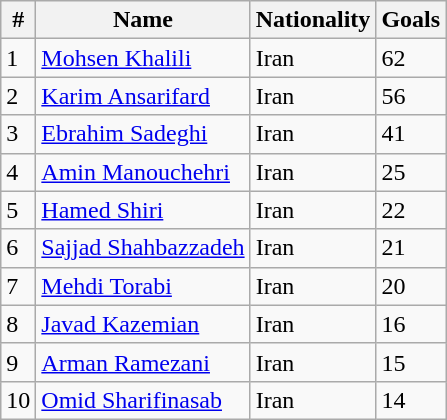<table class="wikitable">
<tr>
<th>#</th>
<th>Name</th>
<th>Nationality</th>
<th>Goals</th>
</tr>
<tr>
<td>1</td>
<td><a href='#'>Mohsen Khalili</a></td>
<td> Iran</td>
<td>62</td>
</tr>
<tr>
<td>2</td>
<td><a href='#'>Karim Ansarifard</a></td>
<td> Iran</td>
<td>56</td>
</tr>
<tr>
<td>3</td>
<td><a href='#'>Ebrahim Sadeghi</a></td>
<td> Iran</td>
<td>41</td>
</tr>
<tr>
<td>4</td>
<td><a href='#'>Amin Manouchehri</a></td>
<td> Iran</td>
<td>25</td>
</tr>
<tr>
<td>5</td>
<td><a href='#'>Hamed Shiri</a></td>
<td> Iran</td>
<td>22</td>
</tr>
<tr>
<td>6</td>
<td><a href='#'>Sajjad Shahbazzadeh</a></td>
<td> Iran</td>
<td>21</td>
</tr>
<tr>
<td>7</td>
<td><a href='#'>Mehdi Torabi</a></td>
<td> Iran</td>
<td>20</td>
</tr>
<tr>
<td>8</td>
<td><a href='#'>Javad Kazemian</a></td>
<td> Iran</td>
<td>16</td>
</tr>
<tr>
<td>9</td>
<td><a href='#'>Arman Ramezani</a></td>
<td> Iran</td>
<td>15</td>
</tr>
<tr>
<td>10</td>
<td><a href='#'>Omid Sharifinasab</a></td>
<td> Iran</td>
<td>14</td>
</tr>
</table>
